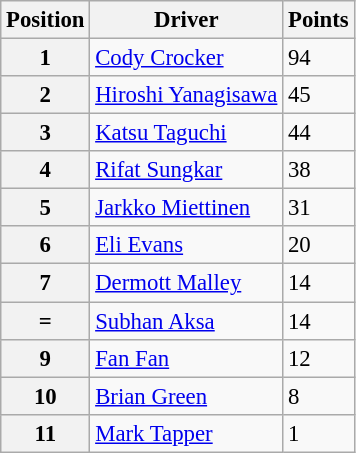<table class="wikitable" style="font-size: 95%;">
<tr>
<th>Position</th>
<th>Driver</th>
<th>Points</th>
</tr>
<tr>
<th>1</th>
<td> <a href='#'>Cody Crocker</a></td>
<td>94</td>
</tr>
<tr>
<th>2</th>
<td> <a href='#'>Hiroshi Yanagisawa</a></td>
<td>45</td>
</tr>
<tr>
<th>3</th>
<td> <a href='#'>Katsu Taguchi</a></td>
<td>44</td>
</tr>
<tr>
<th>4</th>
<td> <a href='#'>Rifat Sungkar</a></td>
<td>38</td>
</tr>
<tr>
<th>5</th>
<td> <a href='#'>Jarkko Miettinen</a></td>
<td>31</td>
</tr>
<tr>
<th>6</th>
<td> <a href='#'>Eli Evans</a></td>
<td>20</td>
</tr>
<tr>
<th>7</th>
<td> <a href='#'>Dermott Malley</a></td>
<td>14</td>
</tr>
<tr>
<th>=</th>
<td> <a href='#'>Subhan Aksa</a></td>
<td>14</td>
</tr>
<tr>
<th>9</th>
<td> <a href='#'>Fan Fan</a></td>
<td>12</td>
</tr>
<tr>
<th>10</th>
<td> <a href='#'>Brian Green</a></td>
<td>8</td>
</tr>
<tr>
<th>11</th>
<td> <a href='#'>Mark Tapper</a></td>
<td>1</td>
</tr>
</table>
